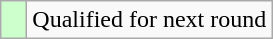<table class="wikitable">
<tr>
<td style="width:10px; background:#cfc"></td>
<td>Qualified for next round</td>
</tr>
</table>
